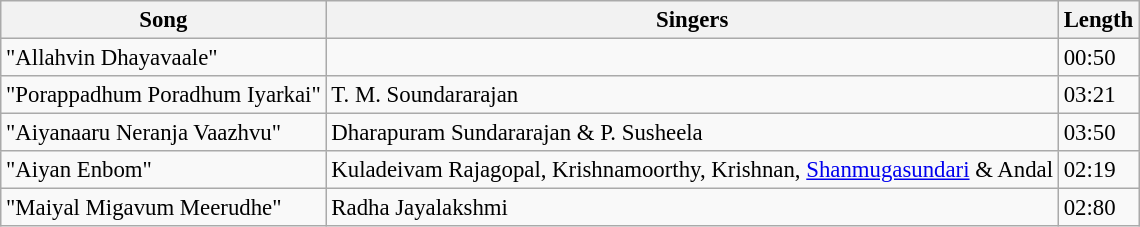<table class="wikitable" style="font-size:95%;">
<tr>
<th>Song</th>
<th>Singers</th>
<th>Length</th>
</tr>
<tr>
<td>"Allahvin Dhayavaale"</td>
<td></td>
<td>00:50</td>
</tr>
<tr>
<td>"Porappadhum Poradhum Iyarkai"</td>
<td>T. M. Soundararajan</td>
<td>03:21</td>
</tr>
<tr>
<td>"Aiyanaaru Neranja Vaazhvu"</td>
<td>Dharapuram Sundararajan & P. Susheela</td>
<td>03:50</td>
</tr>
<tr>
<td>"Aiyan Enbom"</td>
<td>Kuladeivam Rajagopal, Krishnamoorthy, Krishnan, <a href='#'>Shanmugasundari</a> & Andal</td>
<td>02:19</td>
</tr>
<tr>
<td>"Maiyal Migavum Meerudhe"</td>
<td>Radha Jayalakshmi</td>
<td>02:80</td>
</tr>
</table>
